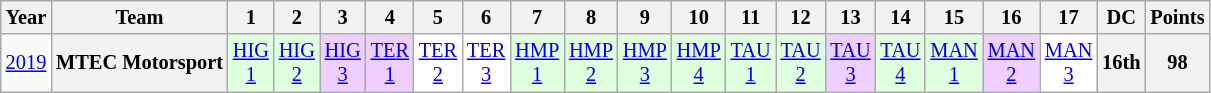<table class="wikitable" style="text-align:center; font-size:85%">
<tr>
<th>Year</th>
<th>Team</th>
<th>1</th>
<th>2</th>
<th>3</th>
<th>4</th>
<th>5</th>
<th>6</th>
<th>7</th>
<th>8</th>
<th>9</th>
<th>10</th>
<th>11</th>
<th>12</th>
<th>13</th>
<th>14</th>
<th>15</th>
<th>16</th>
<th>17</th>
<th>DC</th>
<th>Points</th>
</tr>
<tr>
<td><a href='#'>2019</a></td>
<th nowrap>MTEC Motorsport</th>
<td style="background:#DFFFDF;"><a href='#'>HIG<br>1</a><br></td>
<td style="background:#DFFFDF;"><a href='#'>HIG<br>2</a><br></td>
<td style="background:#EFCFFF;"><a href='#'>HIG<br>3</a><br></td>
<td style="background:#EFCFFF;"><a href='#'>TER<br>1</a><br></td>
<td style="background:#FFFFFF;"><a href='#'>TER<br>2</a><br></td>
<td style="background:#FFFFFF;"><a href='#'>TER<br>3</a><br></td>
<td style="background:#DFFFDF;"><a href='#'>HMP<br>1</a><br></td>
<td style="background:#DFFFDF;"><a href='#'>HMP<br>2</a><br></td>
<td style="background:#DFFFDF;"><a href='#'>HMP<br>3</a><br></td>
<td style="background:#DFFFDF;"><a href='#'>HMP<br>4</a><br></td>
<td style="background:#DFFFDF;"><a href='#'>TAU<br>1</a><br></td>
<td style="background:#DFFFDF;"><a href='#'>TAU<br>2</a><br></td>
<td style="background:#EFCFFF;"><a href='#'>TAU<br>3</a><br></td>
<td style="background:#DFFFDF;"><a href='#'>TAU<br>4</a><br></td>
<td style="background:#DFFFDF;"><a href='#'>MAN<br>1</a><br></td>
<td style="background:#EFCFFF;"><a href='#'>MAN<br>2</a><br></td>
<td style="background:#FFFFFF;"><a href='#'>MAN<br>3</a><br></td>
<th>16th</th>
<th>98</th>
</tr>
</table>
